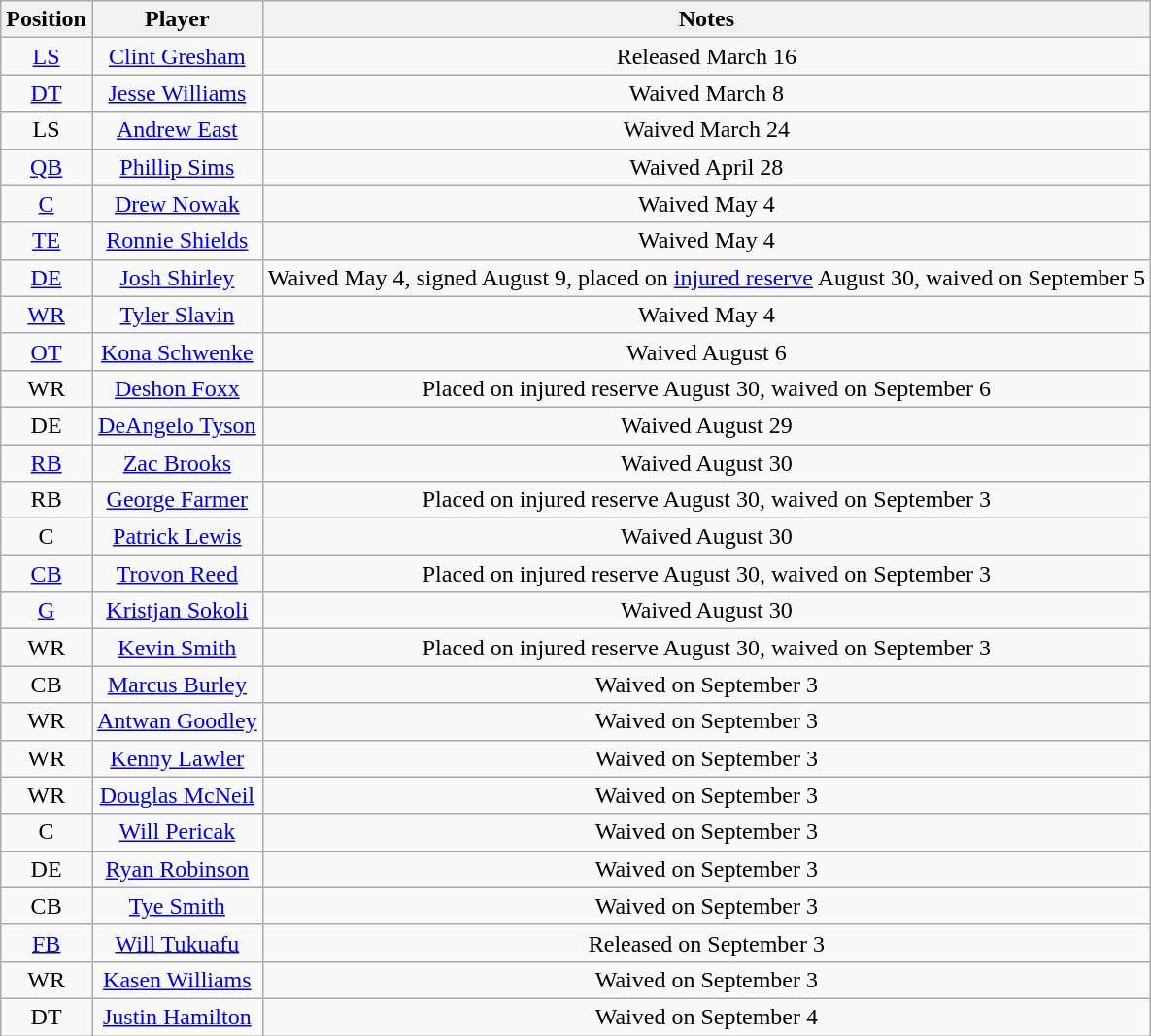<table class="wikitable" style="text-align:center">
<tr>
<th>Position</th>
<th>Player</th>
<th>Notes</th>
</tr>
<tr>
<td><a href='#'>LS</a></td>
<td><a href='#'>Clint Gresham</a></td>
<td>Released March 16</td>
</tr>
<tr>
<td><a href='#'>DT</a></td>
<td><a href='#'>Jesse Williams</a></td>
<td>Waived March 8</td>
</tr>
<tr>
<td>LS</td>
<td><a href='#'>Andrew East</a></td>
<td>Waived March 24</td>
</tr>
<tr>
<td><a href='#'>QB</a></td>
<td><a href='#'>Phillip Sims</a></td>
<td>Waived April 28</td>
</tr>
<tr>
<td><a href='#'>C</a></td>
<td><a href='#'>Drew Nowak</a></td>
<td>Waived May 4</td>
</tr>
<tr>
<td><a href='#'>TE</a></td>
<td><a href='#'>Ronnie Shields</a></td>
<td>Waived May 4</td>
</tr>
<tr>
<td><a href='#'>DE</a></td>
<td><a href='#'>Josh Shirley</a></td>
<td>Waived May 4, signed August 9, placed on <a href='#'>injured reserve</a> August 30, waived on September 5</td>
</tr>
<tr>
<td><a href='#'>WR</a></td>
<td><a href='#'>Tyler Slavin</a></td>
<td>Waived May 4</td>
</tr>
<tr>
<td><a href='#'>OT</a></td>
<td><a href='#'>Kona Schwenke</a></td>
<td>Waived August 6</td>
</tr>
<tr>
<td>WR</td>
<td><a href='#'>Deshon Foxx</a></td>
<td>Placed on injured reserve August 30, waived on September 6</td>
</tr>
<tr>
<td>DE</td>
<td><a href='#'>DeAngelo Tyson</a></td>
<td>Waived August 29</td>
</tr>
<tr>
<td><a href='#'>RB</a></td>
<td><a href='#'>Zac Brooks</a></td>
<td>Waived August 30</td>
</tr>
<tr>
<td>RB</td>
<td><a href='#'>George Farmer</a></td>
<td>Placed on injured reserve August 30, waived on September 3</td>
</tr>
<tr>
<td>C</td>
<td><a href='#'>Patrick Lewis</a></td>
<td>Waived August 30</td>
</tr>
<tr>
<td><a href='#'>CB</a></td>
<td><a href='#'>Trovon Reed</a></td>
<td>Placed on injured reserve August 30, waived on September 3</td>
</tr>
<tr>
<td><a href='#'>G</a></td>
<td><a href='#'>Kristjan Sokoli</a></td>
<td>Waived August 30</td>
</tr>
<tr>
<td>WR</td>
<td><a href='#'>Kevin Smith</a></td>
<td>Placed on injured reserve August 30, waived on September 3</td>
</tr>
<tr>
<td>CB</td>
<td><a href='#'>Marcus Burley</a></td>
<td>Waived on September 3</td>
</tr>
<tr>
<td>WR</td>
<td><a href='#'>Antwan Goodley</a></td>
<td>Waived on September 3</td>
</tr>
<tr>
<td>WR</td>
<td><a href='#'>Kenny Lawler</a></td>
<td>Waived on September 3</td>
</tr>
<tr>
<td>WR</td>
<td><a href='#'>Douglas McNeil</a></td>
<td>Waived on September 3</td>
</tr>
<tr>
<td>C</td>
<td><a href='#'>Will Pericak</a></td>
<td>Waived on September 3</td>
</tr>
<tr>
<td>DE</td>
<td><a href='#'>Ryan Robinson</a></td>
<td>Waived on September 3</td>
</tr>
<tr>
<td>CB</td>
<td><a href='#'>Tye Smith</a></td>
<td>Waived on September 3</td>
</tr>
<tr>
<td><a href='#'>FB</a></td>
<td><a href='#'>Will Tukuafu</a></td>
<td>Released on September 3</td>
</tr>
<tr>
<td>WR</td>
<td><a href='#'>Kasen Williams</a></td>
<td>Waived on September 3</td>
</tr>
<tr>
<td>DT</td>
<td><a href='#'>Justin Hamilton</a></td>
<td>Waived on September 4</td>
</tr>
</table>
